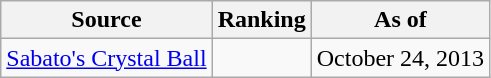<table class="wikitable" style="text-align:center">
<tr>
<th>Source</th>
<th>Ranking</th>
<th>As of</th>
</tr>
<tr>
<td align=left><a href='#'>Sabato's Crystal Ball</a></td>
<td></td>
<td>October 24, 2013</td>
</tr>
</table>
